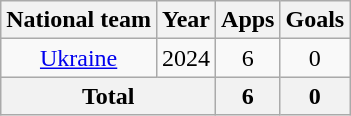<table class="wikitable" style="text-align:center">
<tr>
<th>National team</th>
<th>Year</th>
<th>Apps</th>
<th>Goals</th>
</tr>
<tr>
<td rowspan="1"><a href='#'>Ukraine</a></td>
<td>2024</td>
<td>6</td>
<td>0</td>
</tr>
<tr>
<th colspan="2">Total</th>
<th>6</th>
<th>0</th>
</tr>
</table>
